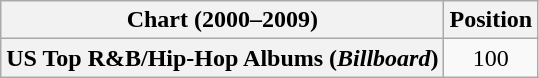<table class="wikitable plainrowheaders" style="text-align:center">
<tr>
<th scope="col">Chart (2000–2009)</th>
<th scope="col">Position</th>
</tr>
<tr>
<th scope="row">US Top R&B/Hip-Hop Albums (<em>Billboard</em>)</th>
<td>100</td>
</tr>
</table>
